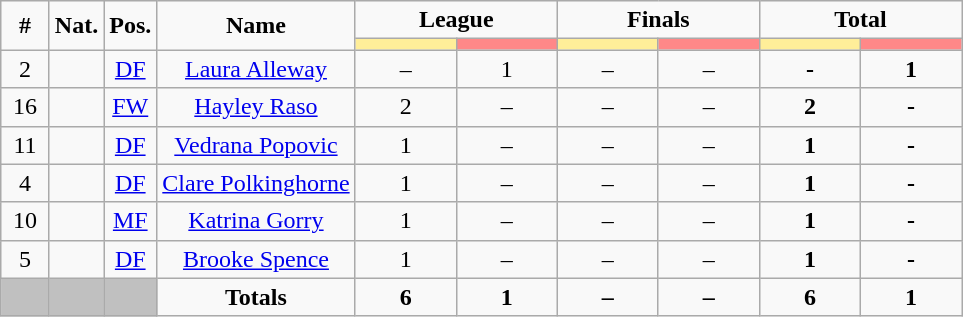<table class="wikitable" style="text-align:center;">
<tr style="text-align:center;">
<td rowspan="2" style="width:25px; "><strong>#</strong></td>
<td rowspan="2"><strong>Nat.</strong></td>
<td rowspan="2"><strong>Pos.</strong></td>
<td rowspan="2"><strong>Name</strong></td>
<td colspan="2"><strong>League</strong></td>
<td colspan="2"><strong>Finals</strong></td>
<td colspan="2"><strong>Total</strong></td>
</tr>
<tr>
<th style="width:60px; background:#fe9;"></th>
<th style="width:60px; background:#ff8888;"></th>
<th style="width:60px; background:#fe9;"></th>
<th style="width:60px; background:#ff8888;"></th>
<th style="width:60px; background:#fe9;"></th>
<th style="width:60px; background:#ff8888;"></th>
</tr>
<tr>
<td>2</td>
<td></td>
<td><a href='#'>DF</a></td>
<td><a href='#'>Laura Alleway</a></td>
<td>–</td>
<td>1</td>
<td>–</td>
<td>–</td>
<td><strong>-</strong></td>
<td><strong>1</strong></td>
</tr>
<tr>
<td>16</td>
<td></td>
<td><a href='#'>FW</a></td>
<td><a href='#'>Hayley Raso</a></td>
<td>2</td>
<td>–</td>
<td>–</td>
<td>–</td>
<td><strong>2</strong></td>
<td><strong>-</strong></td>
</tr>
<tr>
<td>11</td>
<td></td>
<td><a href='#'>DF</a></td>
<td><a href='#'>Vedrana Popovic</a></td>
<td>1</td>
<td>–</td>
<td>–</td>
<td>–</td>
<td><strong>1</strong></td>
<td><strong>-</strong></td>
</tr>
<tr>
<td>4</td>
<td></td>
<td><a href='#'>DF</a></td>
<td><a href='#'>Clare Polkinghorne</a></td>
<td>1</td>
<td>–</td>
<td>–</td>
<td>–</td>
<td><strong>1</strong></td>
<td><strong>-</strong></td>
</tr>
<tr>
<td>10</td>
<td></td>
<td><a href='#'>MF</a></td>
<td><a href='#'>Katrina Gorry</a></td>
<td>1</td>
<td>–</td>
<td>–</td>
<td>–</td>
<td><strong>1</strong></td>
<td><strong>-</strong></td>
</tr>
<tr>
<td>5</td>
<td></td>
<td><a href='#'>DF</a></td>
<td><a href='#'>Brooke Spence</a></td>
<td>1</td>
<td>–</td>
<td>–</td>
<td>–</td>
<td><strong>1</strong></td>
<td><strong>-</strong></td>
</tr>
<tr>
<th style="background:silver;"></th>
<th style="background:silver;"></th>
<th style="background:silver;"></th>
<td><strong>Totals</strong></td>
<td><strong>6</strong></td>
<td><strong>1</strong></td>
<td><strong>–</strong></td>
<td><strong>–</strong></td>
<td><strong>6</strong></td>
<td><strong>1</strong></td>
</tr>
</table>
